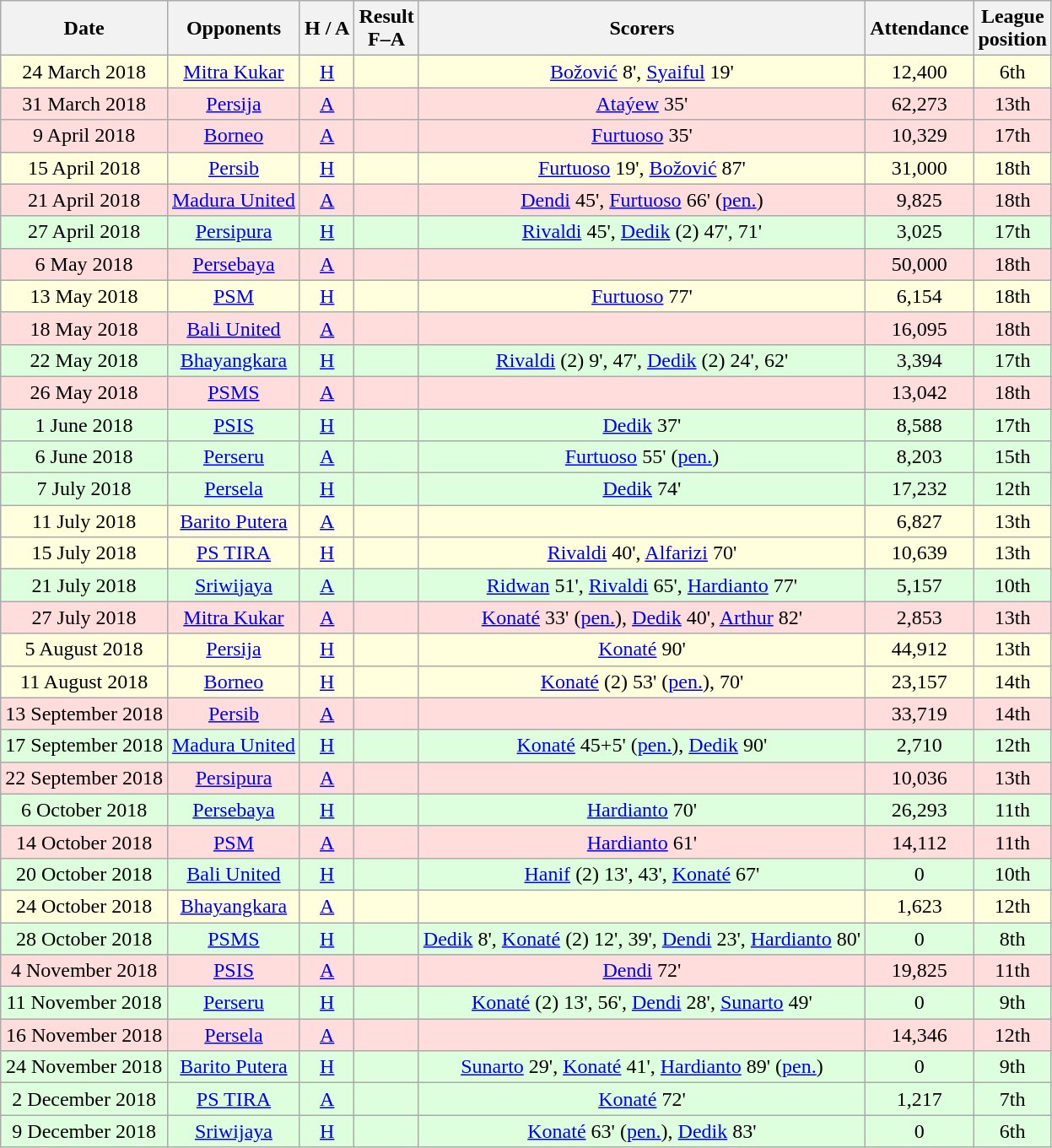<table class="wikitable" style="text-align:center">
<tr>
<th>Date</th>
<th>Opponents</th>
<th>H / A</th>
<th>Result<br>F–A</th>
<th>Scorers</th>
<th>Attendance</th>
<th>League<br>position</th>
</tr>
<tr style="background:#ffffdd">
<td>24 March 2018</td>
<td><a href='#'>Mitra Kukar</a></td>
<td><a href='#'>H</a></td>
<td></td>
<td><a href='#'>Božović</a> 8', <a href='#'>Syaiful</a> 19'</td>
<td>12,400</td>
<td>6th</td>
</tr>
<tr style="background:#ffdddd">
<td>31 March 2018</td>
<td><a href='#'>Persija</a></td>
<td><a href='#'>A</a></td>
<td></td>
<td><a href='#'>Ataýew</a> 35'</td>
<td>62,273</td>
<td>13th</td>
</tr>
<tr style="background:#ffdddd">
<td>9 April 2018</td>
<td><a href='#'>Borneo</a></td>
<td><a href='#'>A</a></td>
<td></td>
<td><a href='#'>Furtuoso</a> 35'</td>
<td>10,329</td>
<td>17th</td>
</tr>
<tr style="background:#ffffdd">
<td>15 April 2018</td>
<td><a href='#'>Persib</a></td>
<td><a href='#'>H</a></td>
<td></td>
<td><a href='#'>Furtuoso</a> 19', <a href='#'>Božović</a> 87'</td>
<td>31,000</td>
<td>18th</td>
</tr>
<tr style="background:#ffdddd">
<td>21 April 2018</td>
<td><a href='#'>Madura United</a></td>
<td><a href='#'>A</a></td>
<td></td>
<td><a href='#'>Dendi</a> 45', <a href='#'>Furtuoso</a> 66' (<a href='#'>pen.</a>)</td>
<td>9,825</td>
<td>18th</td>
</tr>
<tr style="background:#ddffdd">
<td>27 April 2018</td>
<td><a href='#'>Persipura</a></td>
<td><a href='#'>H</a></td>
<td></td>
<td><a href='#'>Rivaldi</a> 45', <a href='#'>Dedik</a> (2) 47', 71'</td>
<td>3,025</td>
<td>17th</td>
</tr>
<tr style="background:#ffdddd">
<td>6 May 2018</td>
<td><a href='#'>Persebaya</a></td>
<td><a href='#'>A</a></td>
<td></td>
<td></td>
<td>50,000</td>
<td>18th</td>
</tr>
<tr style="background:#ffffdd">
<td>13 May 2018</td>
<td><a href='#'>PSM</a></td>
<td><a href='#'>H</a></td>
<td></td>
<td><a href='#'>Furtuoso</a> 77'</td>
<td>6,154</td>
<td>18th</td>
</tr>
<tr style="background:#ffdddd">
<td>18 May 2018</td>
<td><a href='#'>Bali United</a></td>
<td><a href='#'>A</a></td>
<td></td>
<td></td>
<td>16,095</td>
<td>18th</td>
</tr>
<tr style="background:#ddffdd">
<td>22 May 2018</td>
<td><a href='#'>Bhayangkara</a></td>
<td><a href='#'>H</a></td>
<td></td>
<td><a href='#'>Rivaldi</a> (2) 9', 47', <a href='#'>Dedik</a> (2) 24', 62'</td>
<td>3,394</td>
<td>17th</td>
</tr>
<tr style="background:#ffdddd">
<td>26 May 2018</td>
<td><a href='#'>PSMS</a></td>
<td><a href='#'>A</a></td>
<td></td>
<td></td>
<td>13,042</td>
<td>18th</td>
</tr>
<tr style="background:#ddffdd">
<td>1 June 2018</td>
<td><a href='#'>PSIS</a></td>
<td><a href='#'>H</a></td>
<td></td>
<td><a href='#'>Dedik</a> 37'</td>
<td>8,588</td>
<td>17th</td>
</tr>
<tr style="background:#ddffdd">
<td>6 June 2018</td>
<td><a href='#'>Perseru</a></td>
<td><a href='#'>A</a></td>
<td></td>
<td><a href='#'>Furtuoso</a> 55' (<a href='#'>pen.</a>)</td>
<td>8,203</td>
<td>15th</td>
</tr>
<tr style="background:#ddffdd">
<td>7 July 2018</td>
<td><a href='#'>Persela</a></td>
<td><a href='#'>H</a></td>
<td></td>
<td><a href='#'>Dedik</a> 74'</td>
<td>17,232</td>
<td>12th</td>
</tr>
<tr style="background:#ffffdd">
<td>11 July 2018</td>
<td><a href='#'>Barito Putera</a></td>
<td><a href='#'>A</a></td>
<td></td>
<td></td>
<td>6,827</td>
<td>13th</td>
</tr>
<tr style="background:#ffffdd">
<td>15 July 2018</td>
<td><a href='#'>PS TIRA</a></td>
<td><a href='#'>H</a></td>
<td></td>
<td><a href='#'>Rivaldi</a> 40', <a href='#'>Alfarizi</a> 70'</td>
<td>10,639</td>
<td>13th</td>
</tr>
<tr style="background:#ddffdd">
<td>21 July 2018</td>
<td><a href='#'>Sriwijaya</a></td>
<td><a href='#'>A</a></td>
<td></td>
<td><a href='#'>Ridwan</a> 51', <a href='#'>Rivaldi</a> 65', <a href='#'>Hardianto</a> 77'</td>
<td>5,157</td>
<td>10th</td>
</tr>
<tr style="background:#ffdddd">
<td>27 July 2018</td>
<td><a href='#'>Mitra Kukar</a></td>
<td><a href='#'>A</a></td>
<td></td>
<td><a href='#'>Konaté</a> 33' (<a href='#'>pen.</a>), <a href='#'>Dedik</a> 40', <a href='#'>Arthur</a> 82'</td>
<td>2,853</td>
<td>13th</td>
</tr>
<tr style="background:#ffffdd">
<td>5 August 2018</td>
<td><a href='#'>Persija</a></td>
<td><a href='#'>H</a></td>
<td></td>
<td><a href='#'>Konaté</a> 90'</td>
<td>44,912</td>
<td>13th</td>
</tr>
<tr style="background:#ffffdd">
<td>11 August 2018</td>
<td><a href='#'>Borneo</a></td>
<td><a href='#'>H</a></td>
<td></td>
<td><a href='#'>Konaté</a> (2) 53' (<a href='#'>pen.</a>), 70'</td>
<td>23,157</td>
<td>14th</td>
</tr>
<tr style="background:#ffdddd">
<td>13 September 2018</td>
<td><a href='#'>Persib</a></td>
<td><a href='#'>A</a></td>
<td></td>
<td></td>
<td>33,719</td>
<td>14th</td>
</tr>
<tr style="background:#ddffdd">
<td>17 September 2018</td>
<td><a href='#'>Madura United</a></td>
<td><a href='#'>H</a></td>
<td></td>
<td><a href='#'>Konaté</a> 45+5' (<a href='#'>pen.</a>), <a href='#'>Dedik</a> 90'</td>
<td>2,710</td>
<td>12th</td>
</tr>
<tr style="background:#ffdddd">
<td>22 September 2018</td>
<td><a href='#'>Persipura</a></td>
<td><a href='#'>A</a></td>
<td></td>
<td></td>
<td>10,036</td>
<td>13th</td>
</tr>
<tr style="background:#ddffdd">
<td>6 October 2018</td>
<td><a href='#'>Persebaya</a></td>
<td><a href='#'>H</a></td>
<td></td>
<td><a href='#'>Hardianto</a> 70'</td>
<td>26,293</td>
<td>11th</td>
</tr>
<tr style="background:#ffdddd">
<td>14 October 2018</td>
<td><a href='#'>PSM</a></td>
<td><a href='#'>A</a></td>
<td></td>
<td><a href='#'>Hardianto</a> 61'</td>
<td>14,112</td>
<td>11th</td>
</tr>
<tr style="background:#ddffdd">
<td>20 October 2018</td>
<td><a href='#'>Bali United</a></td>
<td><a href='#'>H</a></td>
<td></td>
<td><a href='#'>Hanif</a> (2) 13', 43', <a href='#'>Konaté</a> 67'</td>
<td>0</td>
<td>10th</td>
</tr>
<tr style="background:#ffffdd">
<td>24 October 2018</td>
<td><a href='#'>Bhayangkara</a></td>
<td><a href='#'>A</a></td>
<td></td>
<td></td>
<td>1,623</td>
<td>12th</td>
</tr>
<tr style="background:#ddffdd">
<td>28 October 2018</td>
<td><a href='#'>PSMS</a></td>
<td><a href='#'>H</a></td>
<td></td>
<td><a href='#'>Dedik</a> 8', <a href='#'>Konaté</a> (2) 12', 39', <a href='#'>Dendi</a> 23', <a href='#'>Hardianto</a> 80'</td>
<td>0</td>
<td>8th</td>
</tr>
<tr style="background:#ffdddd">
<td>4 November 2018</td>
<td><a href='#'>PSIS</a></td>
<td><a href='#'>A</a></td>
<td></td>
<td><a href='#'>Dendi</a> 72'</td>
<td>19,825</td>
<td>11th</td>
</tr>
<tr style="background:#ddffdd">
<td>11 November 2018</td>
<td><a href='#'>Perseru</a></td>
<td><a href='#'>H</a></td>
<td></td>
<td><a href='#'>Konaté</a> (2) 13', 56', <a href='#'>Dendi</a> 28', <a href='#'>Sunarto</a> 49'</td>
<td>0</td>
<td>9th</td>
</tr>
<tr style="background:#ffdddd">
<td>16 November 2018</td>
<td><a href='#'>Persela</a></td>
<td><a href='#'>A</a></td>
<td></td>
<td></td>
<td>14,346</td>
<td>12th</td>
</tr>
<tr style="background:#ddffdd">
<td>24 November 2018</td>
<td><a href='#'>Barito Putera</a></td>
<td><a href='#'>H</a></td>
<td></td>
<td><a href='#'>Sunarto</a> 29', <a href='#'>Konaté</a> 41', <a href='#'>Hardianto</a> 89' (<a href='#'>pen.</a>)</td>
<td>0</td>
<td>9th</td>
</tr>
<tr style="background:#ddffdd">
<td>2 December 2018</td>
<td><a href='#'>PS TIRA</a></td>
<td><a href='#'>A</a></td>
<td></td>
<td><a href='#'>Konaté</a> 72'</td>
<td>1,217</td>
<td>7th</td>
</tr>
<tr style="background:#ddffdd">
<td>9 December 2018</td>
<td><a href='#'>Sriwijaya</a></td>
<td><a href='#'>H</a></td>
<td></td>
<td><a href='#'>Konaté</a> 63' (<a href='#'>pen.</a>), <a href='#'>Dedik</a> 83'</td>
<td>0</td>
<td>6th</td>
</tr>
</table>
